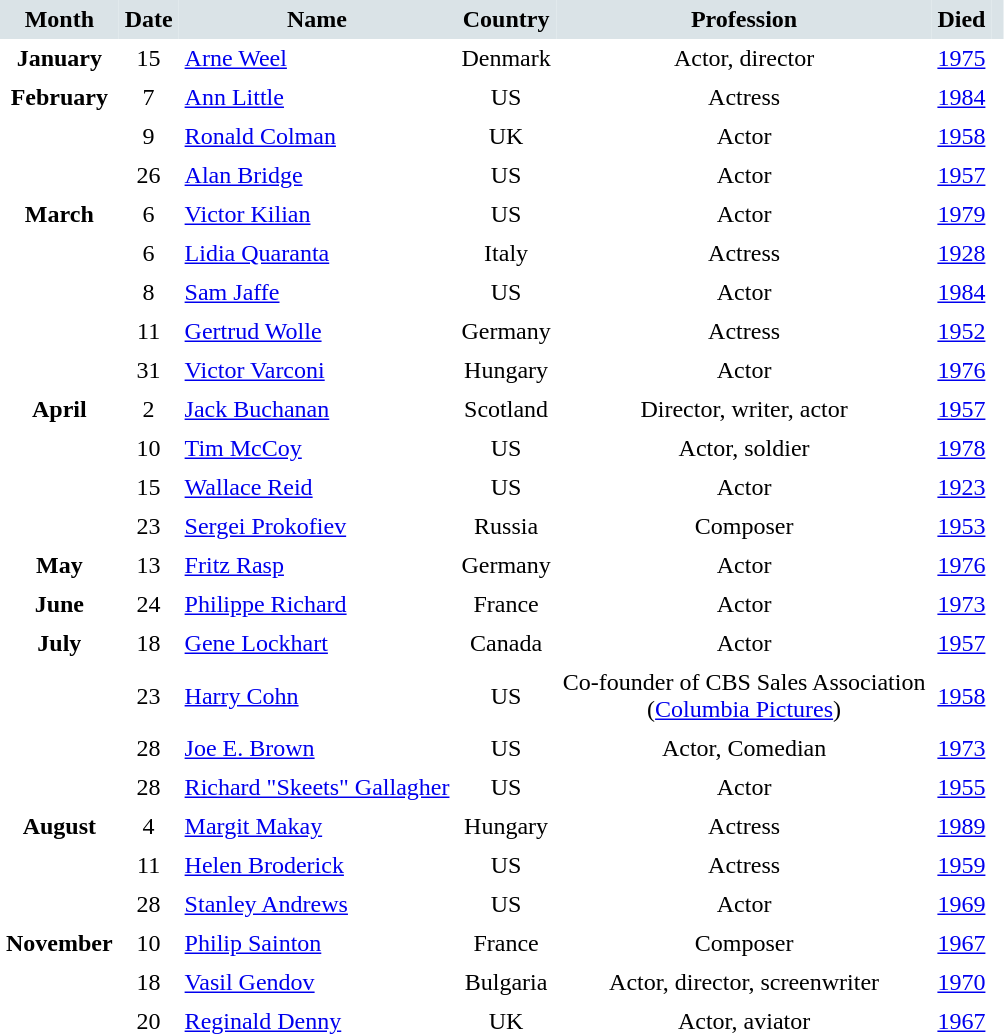<table cellspacing="0" cellpadding="4" border="0">
<tr style="background:#dae3e7; text-align:center;">
<td><strong>Month</strong></td>
<td><strong>Date</strong></td>
<td><strong>Name</strong></td>
<td><strong>Country</strong></td>
<td><strong>Profession</strong></td>
<td><strong>Died</strong></td>
<td></td>
</tr>
<tr valign="top">
<td rowspan=1 style="text-align:center; vertical-align:top;"><strong>January</strong></td>
<td style="text-align:center;">15</td>
<td><a href='#'>Arne Weel</a></td>
<td style="text-align:center;">Denmark</td>
<td style="text-align:center;">Actor, director</td>
<td><a href='#'>1975</a></td>
<td></td>
</tr>
<tr>
<td rowspan=3 style="text-align:center; vertical-align:top;"><strong>February</strong></td>
<td style="text-align:center;">7</td>
<td><a href='#'>Ann Little</a></td>
<td style="text-align:center;">US</td>
<td style="text-align:center;">Actress</td>
<td><a href='#'>1984</a></td>
<td></td>
</tr>
<tr>
<td style="text-align:center;">9</td>
<td><a href='#'>Ronald Colman</a></td>
<td style="text-align:center;">UK</td>
<td style="text-align:center;">Actor</td>
<td><a href='#'>1958</a></td>
<td></td>
</tr>
<tr>
<td style="text-align:center;">26</td>
<td><a href='#'>Alan Bridge</a></td>
<td style="text-align:center;">US</td>
<td style="text-align:center;">Actor</td>
<td><a href='#'>1957</a></td>
<td></td>
</tr>
<tr>
<td rowspan=5 style="text-align:center; vertical-align:top;"><strong>March</strong></td>
<td style="text-align:center;">6</td>
<td><a href='#'>Victor Kilian</a></td>
<td style="text-align:center;">US</td>
<td style="text-align:center;">Actor</td>
<td><a href='#'>1979</a></td>
<td></td>
</tr>
<tr>
<td style="text-align:center;">6</td>
<td><a href='#'>Lidia Quaranta</a></td>
<td style="text-align:center;">Italy</td>
<td style="text-align:center;">Actress</td>
<td><a href='#'>1928</a></td>
<td></td>
</tr>
<tr>
<td style="text-align:center;">8</td>
<td><a href='#'>Sam Jaffe</a></td>
<td style="text-align:center;">US</td>
<td style="text-align:center;">Actor</td>
<td><a href='#'>1984</a></td>
<td></td>
</tr>
<tr>
<td style="text-align:center;">11</td>
<td><a href='#'>Gertrud Wolle</a></td>
<td style="text-align:center;">Germany</td>
<td style="text-align:center;">Actress</td>
<td><a href='#'>1952</a></td>
<td></td>
</tr>
<tr>
<td style="text-align:center;">31</td>
<td><a href='#'>Victor Varconi</a></td>
<td style="text-align:center;">Hungary</td>
<td style="text-align:center;">Actor</td>
<td><a href='#'>1976</a></td>
<td></td>
</tr>
<tr>
<td rowspan=4 style="text-align:center; vertical-align:top;"><strong>April</strong></td>
<td style="text-align:center;">2</td>
<td><a href='#'>Jack Buchanan</a></td>
<td style="text-align:center;">Scotland</td>
<td style="text-align:center;">Director, writer, actor</td>
<td><a href='#'>1957</a></td>
<td></td>
</tr>
<tr>
<td style="text-align:center;">10</td>
<td><a href='#'>Tim McCoy</a></td>
<td style="text-align:center;">US</td>
<td style="text-align:center;">Actor, soldier</td>
<td><a href='#'>1978</a></td>
<td></td>
</tr>
<tr>
<td style="text-align:center;">15</td>
<td><a href='#'>Wallace Reid</a></td>
<td style="text-align:center;">US</td>
<td style="text-align:center;">Actor</td>
<td><a href='#'>1923</a></td>
<td></td>
</tr>
<tr>
<td style="text-align:center;">23</td>
<td><a href='#'>Sergei Prokofiev</a></td>
<td style="text-align:center;">Russia</td>
<td style="text-align:center;">Composer</td>
<td><a href='#'>1953</a></td>
<td></td>
</tr>
<tr>
<td rowspan=1 style="text-align:center; vertical-align:top;"><strong>May</strong></td>
<td style="text-align:center;">13</td>
<td><a href='#'>Fritz Rasp</a></td>
<td style="text-align:center;">Germany</td>
<td style="text-align:center;">Actor</td>
<td><a href='#'>1976</a></td>
<td></td>
</tr>
<tr>
<td rowspan=1 style="text-align:center; vertical-align:top;"><strong>June</strong></td>
<td style="text-align:center;">24</td>
<td><a href='#'>Philippe Richard</a></td>
<td style="text-align:center;">France</td>
<td style="text-align:center;">Actor</td>
<td><a href='#'>1973</a></td>
<td></td>
</tr>
<tr>
<td rowspan=4 style="text-align:center; vertical-align:top;"><strong>July</strong></td>
<td style="text-align:center;">18</td>
<td><a href='#'>Gene Lockhart</a></td>
<td style="text-align:center;">Canada</td>
<td style="text-align:center;">Actor</td>
<td><a href='#'>1957</a></td>
<td></td>
</tr>
<tr>
<td style="text-align:center;">23</td>
<td><a href='#'>Harry Cohn</a></td>
<td style="text-align:center;">US</td>
<td style="text-align:center;">Co-founder of CBS Sales Association <br>(<a href='#'>Columbia Pictures</a>)</td>
<td><a href='#'>1958</a></td>
<td></td>
</tr>
<tr>
<td style="text-align:center;">28</td>
<td><a href='#'>Joe E. Brown</a></td>
<td style="text-align:center;">US</td>
<td style="text-align:center;">Actor, Comedian</td>
<td><a href='#'>1973</a></td>
<td></td>
</tr>
<tr>
<td style="text-align:center;">28</td>
<td><a href='#'>Richard "Skeets" Gallagher</a></td>
<td style="text-align:center;">US</td>
<td style="text-align:center;">Actor</td>
<td><a href='#'>1955</a></td>
<td></td>
</tr>
<tr>
<td rowspan=3 style="text-align:center; vertical-align:top;"><strong>August</strong></td>
<td style="text-align:center;">4</td>
<td><a href='#'>Margit Makay</a></td>
<td style="text-align:center;">Hungary</td>
<td style="text-align:center;">Actress</td>
<td><a href='#'>1989</a></td>
<td></td>
</tr>
<tr>
<td style="text-align:center;">11</td>
<td><a href='#'>Helen Broderick</a></td>
<td style="text-align:center;">US</td>
<td style="text-align:center;">Actress</td>
<td><a href='#'>1959</a></td>
<td></td>
</tr>
<tr>
<td style="text-align:center;">28</td>
<td><a href='#'>Stanley Andrews</a></td>
<td style="text-align:center;">US</td>
<td style="text-align:center;">Actor</td>
<td><a href='#'>1969</a></td>
<td></td>
</tr>
<tr>
<td rowspan=3 style="text-align:center; vertical-align:top;"><strong>November</strong></td>
<td style="text-align:center;">10</td>
<td><a href='#'>Philip Sainton</a></td>
<td style="text-align:center;">France</td>
<td style="text-align:center;">Composer</td>
<td><a href='#'>1967</a></td>
<td></td>
</tr>
<tr>
<td style="text-align:center;">18</td>
<td><a href='#'>Vasil Gendov</a></td>
<td style="text-align:center;">Bulgaria</td>
<td style="text-align:center;">Actor, director, screenwriter</td>
<td><a href='#'>1970</a></td>
<td></td>
</tr>
<tr>
<td style="text-align:center;">20</td>
<td><a href='#'>Reginald Denny</a></td>
<td style="text-align:center;">UK</td>
<td style="text-align:center;">Actor, aviator</td>
<td><a href='#'>1967</a></td>
<td></td>
</tr>
<tr>
</tr>
</table>
